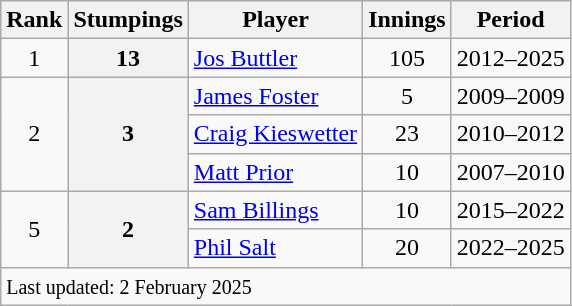<table class="wikitable plainrowheaders">
<tr>
<th scope=col>Rank</th>
<th scope=col>Stumpings</th>
<th scope=col>Player</th>
<th scope=col>Innings</th>
<th scope=col>Period</th>
</tr>
<tr>
<td align=center>1</td>
<th scope=row style=text-align:center;>13</th>
<td><a href='#'>Jos Buttler</a></td>
<td align=center>105</td>
<td>2012–2025</td>
</tr>
<tr>
<td align=center rowspan=3>2</td>
<th scope=row style=text-align:center; rowspan=3>3</th>
<td><a href='#'>James Foster</a></td>
<td align=center>5</td>
<td>2009–2009</td>
</tr>
<tr>
<td><a href='#'>Craig Kieswetter</a></td>
<td align=center>23</td>
<td>2010–2012</td>
</tr>
<tr>
<td><a href='#'>Matt Prior</a></td>
<td align=center>10</td>
<td>2007–2010</td>
</tr>
<tr>
<td align=center rowspan=2>5</td>
<th scope=row style=text-align:center; rowspan=2>2</th>
<td><a href='#'>Sam Billings</a></td>
<td align=center>10</td>
<td>2015–2022</td>
</tr>
<tr>
<td><a href='#'>Phil Salt</a></td>
<td align=center>20</td>
<td>2022–2025</td>
</tr>
<tr>
<td colspan=5><small>Last updated: 2 February 2025</small></td>
</tr>
</table>
